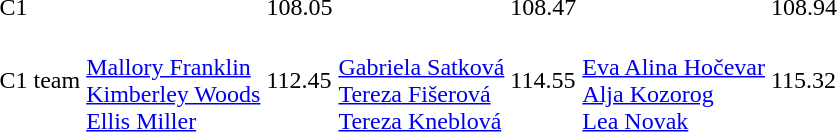<table>
<tr>
<td>C1<br></td>
<td></td>
<td>108.05</td>
<td></td>
<td>108.47</td>
<td></td>
<td>108.94</td>
</tr>
<tr>
<td>C1 team<br></td>
<td><br><a href='#'>Mallory Franklin</a><br><a href='#'>Kimberley Woods</a><br><a href='#'>Ellis Miller</a></td>
<td>112.45</td>
<td><br><a href='#'>Gabriela Satková</a><br><a href='#'>Tereza Fišerová</a><br><a href='#'>Tereza Kneblová</a></td>
<td>114.55</td>
<td><br><a href='#'>Eva Alina Hočevar</a><br><a href='#'>Alja Kozorog</a><br><a href='#'>Lea Novak</a></td>
<td>115.32</td>
</tr>
</table>
